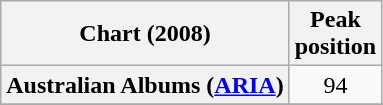<table class="wikitable plainrowheaders sortable" style="text-align:center;" border="1">
<tr>
<th scope="col">Chart (2008)</th>
<th scope="col">Peak<br>position</th>
</tr>
<tr>
<th scope="row">Australian Albums (<a href='#'>ARIA</a>)</th>
<td>94</td>
</tr>
<tr>
</tr>
<tr>
</tr>
<tr>
</tr>
</table>
